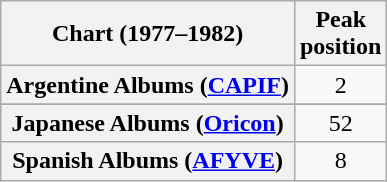<table class="wikitable sortable plainrowheaders" style="text-align:center">
<tr>
<th scope="col">Chart (1977–1982)</th>
<th scope="col">Peak<br>position</th>
</tr>
<tr>
<th scope="row">Argentine Albums (<a href='#'>CAPIF</a>)</th>
<td>2</td>
</tr>
<tr>
</tr>
<tr>
<th scope="row">Japanese Albums (<a href='#'>Oricon</a>)</th>
<td>52</td>
</tr>
<tr>
<th scope="row">Spanish Albums (<a href='#'>AFYVE</a>)</th>
<td>8</td>
</tr>
</table>
